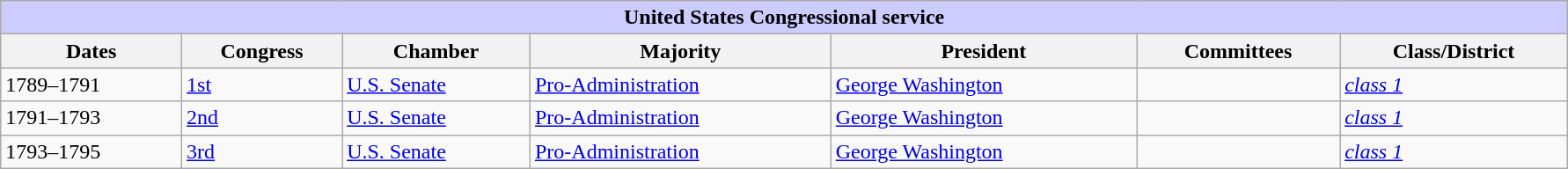<table class=wikitable style="width: 94%" style="text-align: center;" align="center">
<tr bgcolor=#cccccc>
<th colspan=7 style="background: #ccccff;">United States Congressional service</th>
</tr>
<tr>
<th><strong>Dates</strong></th>
<th><strong>Congress</strong></th>
<th><strong>Chamber</strong></th>
<th><strong>Majority</strong></th>
<th><strong>President</strong></th>
<th><strong>Committees</strong></th>
<th><strong>Class/District</strong></th>
</tr>
<tr>
<td>1789–1791</td>
<td><a href='#'>1st</a></td>
<td><a href='#'>U.S. Senate</a></td>
<td><a href='#'>Pro-Administration</a></td>
<td><a href='#'>George Washington</a></td>
<td></td>
<td><em><a href='#'>class 1</a></em></td>
</tr>
<tr>
<td>1791–1793</td>
<td><a href='#'>2nd</a></td>
<td><a href='#'>U.S. Senate</a></td>
<td><a href='#'>Pro-Administration</a></td>
<td><a href='#'>George Washington</a></td>
<td></td>
<td><em><a href='#'>class 1</a></em></td>
</tr>
<tr>
<td>1793–1795</td>
<td><a href='#'>3rd</a></td>
<td><a href='#'>U.S. Senate</a></td>
<td><a href='#'>Pro-Administration</a></td>
<td><a href='#'>George Washington</a></td>
<td></td>
<td><em><a href='#'>class 1</a></em></td>
</tr>
</table>
